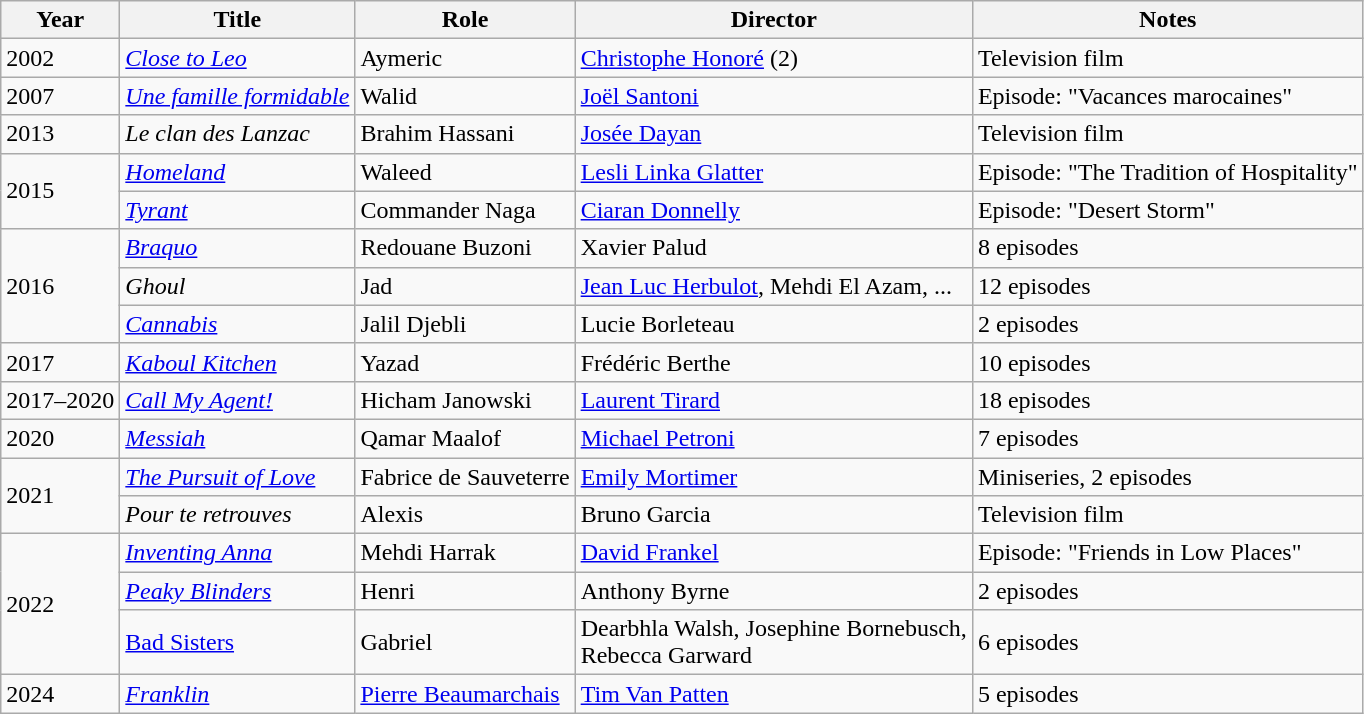<table class="wikitable sortable">
<tr>
<th>Year</th>
<th>Title</th>
<th>Role</th>
<th>Director</th>
<th class="unsortable">Notes</th>
</tr>
<tr>
<td>2002</td>
<td><em><a href='#'>Close to Leo</a></em></td>
<td>Aymeric</td>
<td><a href='#'>Christophe Honoré</a> (2)</td>
<td>Television film</td>
</tr>
<tr>
<td>2007</td>
<td><em><a href='#'>Une famille formidable</a></em></td>
<td>Walid</td>
<td><a href='#'>Joël Santoni</a></td>
<td>Episode: "Vacances marocaines"</td>
</tr>
<tr>
<td>2013</td>
<td><em>Le clan des Lanzac</em></td>
<td>Brahim Hassani</td>
<td><a href='#'>Josée Dayan</a></td>
<td>Television film</td>
</tr>
<tr>
<td rowspan="2">2015</td>
<td><em><a href='#'>Homeland</a></em></td>
<td>Waleed</td>
<td><a href='#'>Lesli Linka Glatter</a></td>
<td>Episode: "The Tradition of Hospitality"</td>
</tr>
<tr>
<td><em><a href='#'>Tyrant</a></em></td>
<td>Commander Naga</td>
<td><a href='#'>Ciaran Donnelly</a></td>
<td>Episode: "Desert Storm"</td>
</tr>
<tr>
<td rowspan="3">2016</td>
<td><em><a href='#'>Braquo</a></em></td>
<td>Redouane Buzoni</td>
<td>Xavier Palud</td>
<td>8 episodes</td>
</tr>
<tr>
<td><em>Ghoul</em></td>
<td>Jad</td>
<td><a href='#'>Jean Luc Herbulot</a>, Mehdi El Azam, ...</td>
<td>12 episodes</td>
</tr>
<tr>
<td><em><a href='#'>Cannabis</a></em></td>
<td>Jalil Djebli</td>
<td>Lucie Borleteau</td>
<td>2 episodes</td>
</tr>
<tr>
<td>2017</td>
<td><em><a href='#'>Kaboul Kitchen</a></em></td>
<td>Yazad</td>
<td>Frédéric Berthe</td>
<td>10 episodes</td>
</tr>
<tr>
<td>2017–2020</td>
<td><em><a href='#'>Call My Agent!</a></em></td>
<td>Hicham Janowski</td>
<td><a href='#'>Laurent Tirard</a></td>
<td>18 episodes</td>
</tr>
<tr>
<td>2020</td>
<td><em><a href='#'>Messiah</a></em></td>
<td>Qamar Maalof</td>
<td><a href='#'>Michael Petroni</a></td>
<td>7 episodes</td>
</tr>
<tr>
<td rowspan="2">2021</td>
<td><em><a href='#'>The Pursuit of Love</a></em></td>
<td>Fabrice de Sauveterre</td>
<td><a href='#'>Emily Mortimer</a></td>
<td>Miniseries, 2 episodes</td>
</tr>
<tr>
<td><em>Pour te retrouves</em></td>
<td>Alexis</td>
<td>Bruno Garcia</td>
<td>Television film</td>
</tr>
<tr>
<td rowspan="3">2022</td>
<td><em><a href='#'>Inventing Anna</a></em></td>
<td>Mehdi Harrak</td>
<td><a href='#'>David Frankel</a></td>
<td>Episode: "Friends in Low Places"</td>
</tr>
<tr>
<td><em><a href='#'>Peaky Blinders</a></em></td>
<td>Henri</td>
<td>Anthony Byrne</td>
<td>2 episodes</td>
</tr>
<tr>
<td><a href='#'>Bad Sisters</a></td>
<td>Gabriel</td>
<td>Dearbhla Walsh, Josephine Bornebusch, <br>Rebecca Garward</td>
<td>6 episodes</td>
</tr>
<tr>
<td>2024</td>
<td><em><a href='#'>Franklin</a></em></td>
<td><a href='#'>Pierre Beaumarchais</a></td>
<td><a href='#'>Tim Van Patten</a></td>
<td>5 episodes</td>
</tr>
</table>
